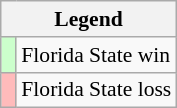<table class="wikitable" style="font-size:90%">
<tr>
<th colspan="2">Legend</th>
</tr>
<tr>
<td bgcolor="#ccffcc"> </td>
<td>Florida State win</td>
</tr>
<tr>
<td bgcolor="#ffbbbb"> </td>
<td>Florida State loss</td>
</tr>
</table>
